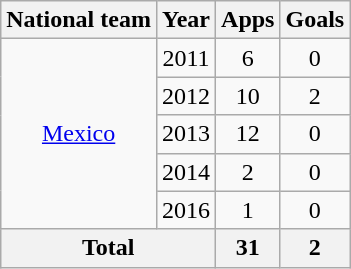<table class="wikitable" style="text-align: center;">
<tr>
<th>National team</th>
<th>Year</th>
<th>Apps</th>
<th>Goals</th>
</tr>
<tr>
<td rowspan="5" valign="center"><a href='#'>Mexico</a></td>
<td>2011</td>
<td>6</td>
<td>0</td>
</tr>
<tr>
<td>2012</td>
<td>10</td>
<td>2</td>
</tr>
<tr>
<td>2013</td>
<td>12</td>
<td>0</td>
</tr>
<tr>
<td>2014</td>
<td>2</td>
<td>0</td>
</tr>
<tr>
<td>2016</td>
<td>1</td>
<td>0</td>
</tr>
<tr>
<th colspan="2">Total</th>
<th>31</th>
<th>2</th>
</tr>
</table>
